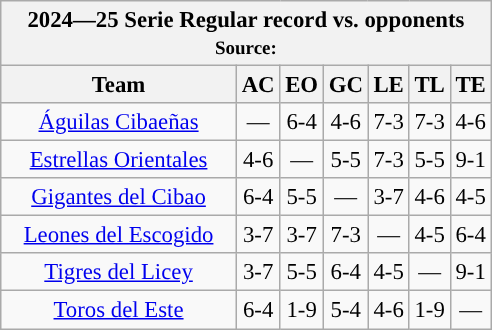<table class="wikitable" style="font-size:95%; text-align:center;">
<tr>
<th colspan=7>2024—25 Serie Regular record vs. opponents<br><small>Source: </small></th>
</tr>
<tr>
<th style="width:150px;">Team</th>
<th>AC</th>
<th>EO</th>
<th>GC</th>
<th>LE</th>
<th>TL</th>
<th>TE</th>
</tr>
<tr>
<td><a href='#'>Águilas Cibaeñas</a></td>
<td>—</td>
<td>6-4</td>
<td>4-6</td>
<td>7-3</td>
<td>7-3</td>
<td>4-6</td>
</tr>
<tr>
<td><a href='#'>Estrellas Orientales</a></td>
<td>4-6</td>
<td>—</td>
<td>5-5</td>
<td>7-3</td>
<td>5-5</td>
<td>9-1</td>
</tr>
<tr>
<td><a href='#'>Gigantes del Cibao</a></td>
<td>6-4</td>
<td>5-5</td>
<td>—</td>
<td>3-7</td>
<td>4-6</td>
<td>4-5</td>
</tr>
<tr>
<td><a href='#'>Leones del Escogido</a></td>
<td>3-7</td>
<td>3-7</td>
<td>7-3</td>
<td>—</td>
<td>4-5</td>
<td>6-4</td>
</tr>
<tr>
<td><a href='#'>Tigres del Licey</a></td>
<td>3-7</td>
<td>5-5</td>
<td>6-4</td>
<td>4-5</td>
<td>—</td>
<td>9-1</td>
</tr>
<tr>
<td><a href='#'>Toros del Este</a></td>
<td>6-4</td>
<td>1-9</td>
<td>5-4</td>
<td>4-6</td>
<td>1-9</td>
<td>—</td>
</tr>
</table>
